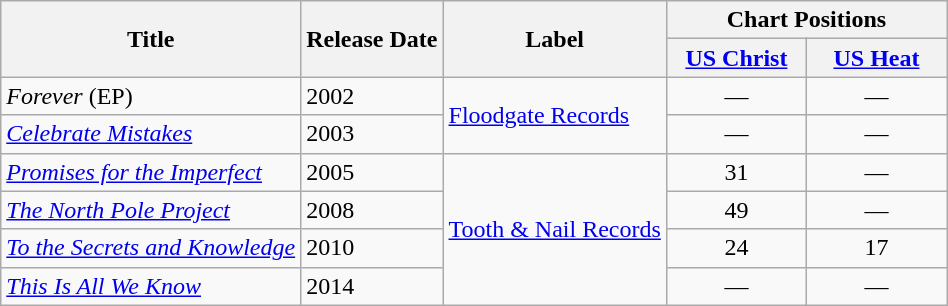<table class="wikitable">
<tr>
<th rowspan="2">Title</th>
<th rowspan="2">Release Date</th>
<th rowspan="2">Label</th>
<th colspan="3">Chart Positions</th>
</tr>
<tr>
<th width="86"><a href='#'>US Christ</a></th>
<th width="86"><a href='#'>US Heat</a></th>
</tr>
<tr>
<td><em>Forever</em> (EP)</td>
<td>2002</td>
<td rowspan="2"><a href='#'>Floodgate Records</a></td>
<td align="center">—</td>
<td align="center">—</td>
</tr>
<tr>
<td><em><a href='#'>Celebrate Mistakes</a></em></td>
<td>2003</td>
<td align="center">—</td>
<td align="center">—</td>
</tr>
<tr>
<td><em><a href='#'>Promises for the Imperfect</a></em></td>
<td>2005</td>
<td rowspan="4"><a href='#'>Tooth & Nail Records</a></td>
<td align="center">31</td>
<td align="center">—</td>
</tr>
<tr>
<td><em><a href='#'>The North Pole Project</a></em></td>
<td>2008</td>
<td align="center">49</td>
<td align="center">—</td>
</tr>
<tr>
<td><em><a href='#'>To the Secrets and Knowledge</a></em></td>
<td>2010</td>
<td align="center">24</td>
<td align="center">17</td>
</tr>
<tr>
<td><em><a href='#'>This Is All We Know</a></em></td>
<td>2014</td>
<td align="center">—</td>
<td align="center">—</td>
</tr>
</table>
